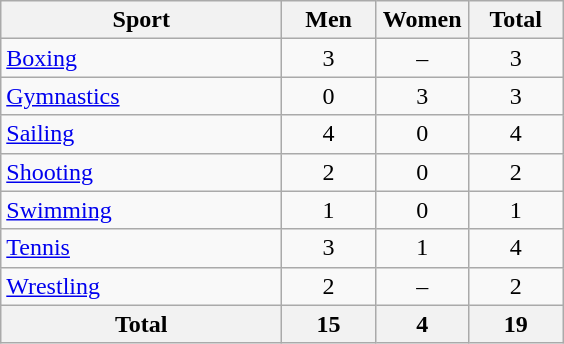<table class="wikitable sortable" style="text-align:center;">
<tr>
<th width=180>Sport</th>
<th width=55>Men</th>
<th width=55>Women</th>
<th width=55>Total</th>
</tr>
<tr>
<td align=left><a href='#'>Boxing</a></td>
<td>3</td>
<td>–</td>
<td>3</td>
</tr>
<tr>
<td align=left><a href='#'>Gymnastics</a></td>
<td>0</td>
<td>3</td>
<td>3</td>
</tr>
<tr>
<td align=left><a href='#'>Sailing</a></td>
<td>4</td>
<td>0</td>
<td>4</td>
</tr>
<tr>
<td align=left><a href='#'>Shooting</a></td>
<td>2</td>
<td>0</td>
<td>2</td>
</tr>
<tr>
<td align=left><a href='#'>Swimming</a></td>
<td>1</td>
<td>0</td>
<td>1</td>
</tr>
<tr>
<td align=left><a href='#'>Tennis</a></td>
<td>3</td>
<td>1</td>
<td>4</td>
</tr>
<tr>
<td align=left><a href='#'>Wrestling</a></td>
<td>2</td>
<td>–</td>
<td>2</td>
</tr>
<tr>
<th>Total</th>
<th>15</th>
<th>4</th>
<th>19</th>
</tr>
</table>
